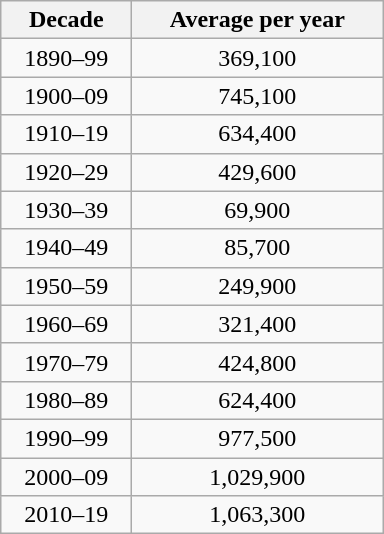<table class="wikitable" style="text-align:center">
<tr>
<th scope="col" style="width:80px;">Decade</th>
<th scope="col" style="width:160px;">Average per year</th>
</tr>
<tr>
<td>1890–99</td>
<td>369,100</td>
</tr>
<tr>
<td>1900–09</td>
<td>745,100</td>
</tr>
<tr>
<td>1910–19</td>
<td>634,400</td>
</tr>
<tr>
<td>1920–29</td>
<td>429,600</td>
</tr>
<tr>
<td>1930–39</td>
<td>69,900</td>
</tr>
<tr>
<td>1940–49</td>
<td>85,700</td>
</tr>
<tr>
<td>1950–59</td>
<td>249,900</td>
</tr>
<tr>
<td>1960–69</td>
<td>321,400</td>
</tr>
<tr>
<td>1970–79</td>
<td>424,800</td>
</tr>
<tr>
<td>1980–89</td>
<td>624,400</td>
</tr>
<tr>
<td>1990–99</td>
<td>977,500</td>
</tr>
<tr>
<td>2000–09</td>
<td>1,029,900</td>
</tr>
<tr>
<td>2010–19</td>
<td>1,063,300</td>
</tr>
</table>
